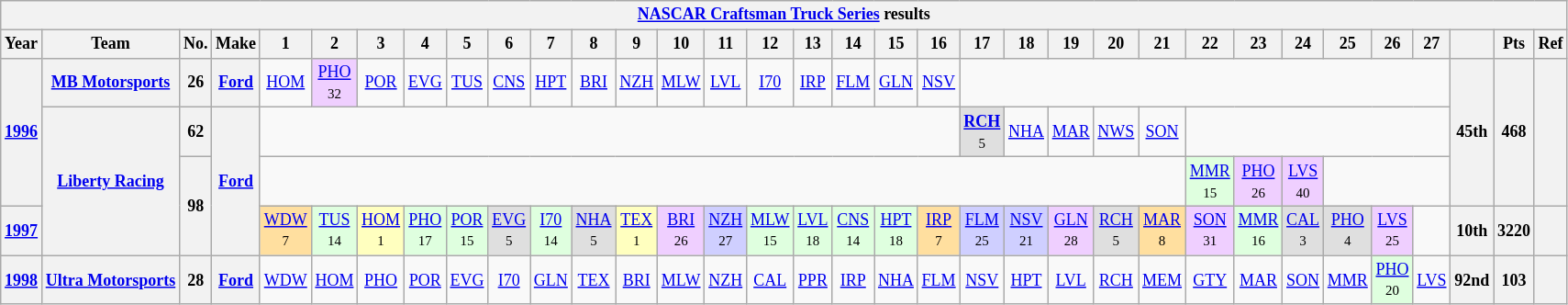<table class="wikitable" style="text-align:center; font-size:75%">
<tr>
<th colspan=45><a href='#'>NASCAR Craftsman Truck Series</a> results</th>
</tr>
<tr>
<th>Year</th>
<th>Team</th>
<th>No.</th>
<th>Make</th>
<th>1</th>
<th>2</th>
<th>3</th>
<th>4</th>
<th>5</th>
<th>6</th>
<th>7</th>
<th>8</th>
<th>9</th>
<th>10</th>
<th>11</th>
<th>12</th>
<th>13</th>
<th>14</th>
<th>15</th>
<th>16</th>
<th>17</th>
<th>18</th>
<th>19</th>
<th>20</th>
<th>21</th>
<th>22</th>
<th>23</th>
<th>24</th>
<th>25</th>
<th>26</th>
<th>27</th>
<th></th>
<th>Pts</th>
<th>Ref</th>
</tr>
<tr>
<th rowspan=3><a href='#'>1996</a></th>
<th><a href='#'>MB Motorsports</a></th>
<th>26</th>
<th><a href='#'>Ford</a></th>
<td><a href='#'>HOM</a></td>
<td style="background:#EFCFFF;"><a href='#'>PHO</a><br><small>32</small></td>
<td><a href='#'>POR</a></td>
<td><a href='#'>EVG</a></td>
<td><a href='#'>TUS</a></td>
<td><a href='#'>CNS</a></td>
<td><a href='#'>HPT</a></td>
<td><a href='#'>BRI</a></td>
<td><a href='#'>NZH</a></td>
<td><a href='#'>MLW</a></td>
<td><a href='#'>LVL</a></td>
<td><a href='#'>I70</a></td>
<td><a href='#'>IRP</a></td>
<td><a href='#'>FLM</a></td>
<td><a href='#'>GLN</a></td>
<td><a href='#'>NSV</a></td>
<td colspan=11></td>
<th rowspan=3>45th</th>
<th rowspan=3>468</th>
<th rowspan=3></th>
</tr>
<tr>
<th rowspan=3><a href='#'>Liberty Racing</a></th>
<th>62</th>
<th rowspan=3><a href='#'>Ford</a></th>
<td colspan=16></td>
<td style="background:#DFDFDF;"><strong><a href='#'>RCH</a></strong><br><small>5</small></td>
<td><a href='#'>NHA</a></td>
<td><a href='#'>MAR</a></td>
<td><a href='#'>NWS</a></td>
<td><a href='#'>SON</a></td>
<td colspan=6></td>
</tr>
<tr>
<th rowspan=2>98</th>
<td colspan=21></td>
<td style="background:#DFFFDF;"><a href='#'>MMR</a><br><small>15</small></td>
<td style="background:#EFCFFF;"><a href='#'>PHO</a><br><small>26</small></td>
<td style="background:#EFCFFF;"><a href='#'>LVS</a><br><small>40</small></td>
<td colspan=3></td>
</tr>
<tr>
<th><a href='#'>1997</a></th>
<td style="background:#FFDF9F;"><a href='#'>WDW</a><br><small>7</small></td>
<td style="background:#DFFFDF;"><a href='#'>TUS</a><br><small>14</small></td>
<td style="background:#FFFFBF;"><a href='#'>HOM</a><br><small>1</small></td>
<td style="background:#DFFFDF;"><a href='#'>PHO</a><br><small>17</small></td>
<td style="background:#DFFFDF;"><a href='#'>POR</a><br><small>15</small></td>
<td style="background:#DFDFDF;"><a href='#'>EVG</a><br><small>5</small></td>
<td style="background:#DFFFDF;"><a href='#'>I70</a><br><small>14</small></td>
<td style="background:#DFDFDF;"><a href='#'>NHA</a><br><small>5</small></td>
<td style="background:#FFFFBF;"><a href='#'>TEX</a><br><small>1</small></td>
<td style="background:#EFCFFF;"><a href='#'>BRI</a><br><small>26</small></td>
<td style="background:#CFCFFF;"><a href='#'>NZH</a><br><small>27</small></td>
<td style="background:#DFFFDF;"><a href='#'>MLW</a><br><small>15</small></td>
<td style="background:#DFFFDF;"><a href='#'>LVL</a><br><small>18</small></td>
<td style="background:#DFFFDF;"><a href='#'>CNS</a><br><small>14</small></td>
<td style="background:#DFFFDF;"><a href='#'>HPT</a><br><small>18</small></td>
<td style="background:#FFDF9F;"><a href='#'>IRP</a><br><small>7</small></td>
<td style="background:#CFCFFF;"><a href='#'>FLM</a><br><small>25</small></td>
<td style="background:#CFCFFF;"><a href='#'>NSV</a><br><small>21</small></td>
<td style="background:#EFCFFF;"><a href='#'>GLN</a><br><small>28</small></td>
<td style="background:#DFDFDF;"><a href='#'>RCH</a><br><small>5</small></td>
<td style="background:#FFDF9F;"><a href='#'>MAR</a><br><small>8</small></td>
<td style="background:#EFCFFF;"><a href='#'>SON</a><br><small>31</small></td>
<td style="background:#DFFFDF;"><a href='#'>MMR</a><br><small>16</small></td>
<td style="background:#DFDFDF;"><a href='#'>CAL</a><br><small>3</small></td>
<td style="background:#DFDFDF;"><a href='#'>PHO</a><br><small>4</small></td>
<td style="background:#EFCFFF;"><a href='#'>LVS</a><br><small>25</small></td>
<td></td>
<th>10th</th>
<th>3220</th>
<th></th>
</tr>
<tr>
<th><a href='#'>1998</a></th>
<th><a href='#'>Ultra Motorsports</a></th>
<th>28</th>
<th><a href='#'>Ford</a></th>
<td><a href='#'>WDW</a></td>
<td><a href='#'>HOM</a></td>
<td><a href='#'>PHO</a></td>
<td><a href='#'>POR</a></td>
<td><a href='#'>EVG</a></td>
<td><a href='#'>I70</a></td>
<td><a href='#'>GLN</a></td>
<td><a href='#'>TEX</a></td>
<td><a href='#'>BRI</a></td>
<td><a href='#'>MLW</a></td>
<td><a href='#'>NZH</a></td>
<td><a href='#'>CAL</a></td>
<td><a href='#'>PPR</a></td>
<td><a href='#'>IRP</a></td>
<td><a href='#'>NHA</a></td>
<td><a href='#'>FLM</a></td>
<td><a href='#'>NSV</a></td>
<td><a href='#'>HPT</a></td>
<td><a href='#'>LVL</a></td>
<td><a href='#'>RCH</a></td>
<td><a href='#'>MEM</a></td>
<td><a href='#'>GTY</a></td>
<td><a href='#'>MAR</a></td>
<td><a href='#'>SON</a></td>
<td><a href='#'>MMR</a></td>
<td style="background:#DFFFDF;"><a href='#'>PHO</a><br><small>20</small></td>
<td><a href='#'>LVS</a></td>
<th>92nd</th>
<th>103</th>
<th></th>
</tr>
</table>
